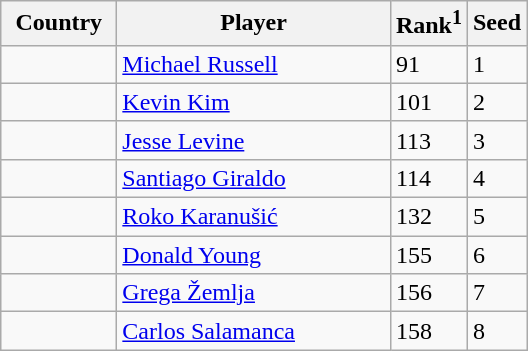<table class="sortable wikitable">
<tr>
<th width="70">Country</th>
<th width="175">Player</th>
<th>Rank<sup>1</sup></th>
<th>Seed</th>
</tr>
<tr>
<td></td>
<td><a href='#'>Michael Russell</a></td>
<td>91</td>
<td>1</td>
</tr>
<tr>
<td></td>
<td><a href='#'>Kevin Kim</a></td>
<td>101</td>
<td>2</td>
</tr>
<tr>
<td></td>
<td><a href='#'>Jesse Levine</a></td>
<td>113</td>
<td>3</td>
</tr>
<tr>
<td></td>
<td><a href='#'>Santiago Giraldo</a></td>
<td>114</td>
<td>4</td>
</tr>
<tr>
<td></td>
<td><a href='#'>Roko Karanušić</a></td>
<td>132</td>
<td>5</td>
</tr>
<tr>
<td></td>
<td><a href='#'>Donald Young</a></td>
<td>155</td>
<td>6</td>
</tr>
<tr>
<td></td>
<td><a href='#'>Grega Žemlja</a></td>
<td>156</td>
<td>7</td>
</tr>
<tr>
<td></td>
<td><a href='#'>Carlos Salamanca</a></td>
<td>158</td>
<td>8</td>
</tr>
</table>
